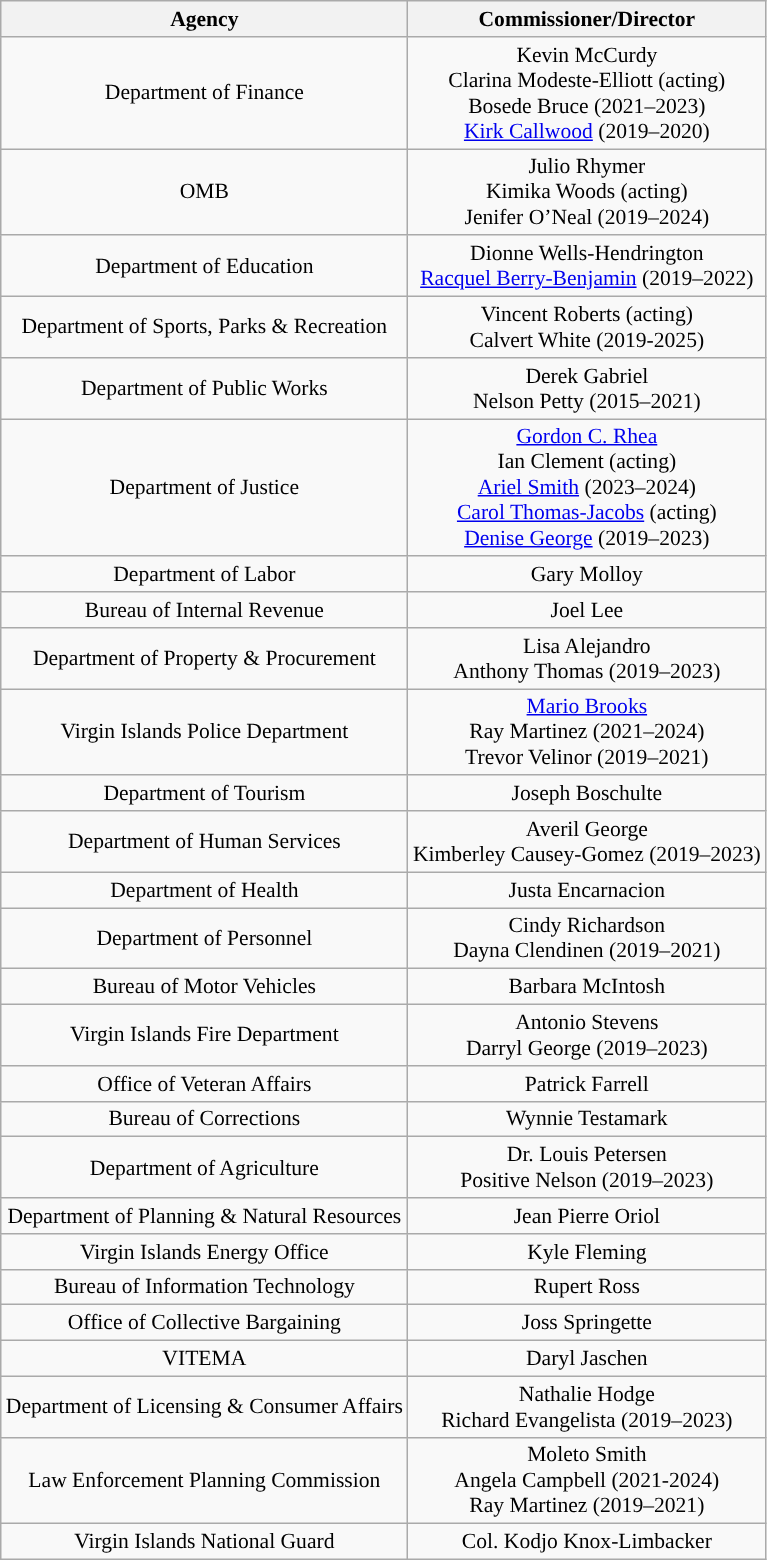<table class="wikitable" style="font-size:90%">
<tr valign=bottom>
<th>Agency</th>
<th>Commissioner/Director</th>
</tr>
<tr>
<td align=center>Department of Finance</td>
<td align=center>Kevin McCurdy<br>Clarina Modeste-Elliott (acting)<br> Bosede Bruce (2021–2023)<br> <a href='#'>Kirk Callwood</a> (2019–2020)</td>
</tr>
<tr>
<td align=center>OMB</td>
<td align=center>Julio Rhymer<br> Kimika Woods (acting)<br> Jenifer O’Neal (2019–2024)</td>
</tr>
<tr>
<td align=center>Department of Education</td>
<td align=center>Dionne Wells-Hendrington <br> <a href='#'>Racquel Berry-Benjamin</a> (2019–2022)</td>
</tr>
<tr>
<td align=center>Department of Sports, Parks & Recreation</td>
<td align=center>Vincent Roberts (acting) <br> Calvert White (2019-2025)</td>
</tr>
<tr>
<td align=center>Department of Public Works</td>
<td align=center>Derek Gabriel <br> Nelson Petty (2015–2021)</td>
</tr>
<tr>
<td align=center>Department of Justice</td>
<td align=center><a href='#'>Gordon C. Rhea</a><br>Ian Clement (acting)<br><a href='#'>Ariel Smith</a> (2023–2024)<br> <a href='#'>Carol Thomas-Jacobs</a> (acting)<br> <a href='#'>Denise George</a> (2019–2023)</td>
</tr>
<tr>
<td align=center>Department of Labor</td>
<td align=center>Gary Molloy</td>
</tr>
<tr>
<td align=center>Bureau of Internal Revenue</td>
<td align=center>Joel Lee</td>
</tr>
<tr>
<td align=center>Department of Property & Procurement</td>
<td align=center>Lisa Alejandro<br> Anthony Thomas (2019–2023)</td>
</tr>
<tr>
<td align=center>Virgin Islands Police Department</td>
<td align=center><a href='#'>Mario Brooks</a><br>Ray Martinez (2021–2024)<br> Trevor Velinor (2019–2021)</td>
</tr>
<tr>
<td align=center>Department of Tourism</td>
<td align=center>Joseph Boschulte</td>
</tr>
<tr>
<td align=center>Department of Human Services</td>
<td align=center>Averil George<br> Kimberley Causey-Gomez (2019–2023)</td>
</tr>
<tr>
<td align=center>Department of Health</td>
<td align=center>Justa Encarnacion</td>
</tr>
<tr>
<td align=center>Department of Personnel</td>
<td align=center>Cindy Richardson<br> Dayna Clendinen (2019–2021)</td>
</tr>
<tr>
<td align=center>Bureau of Motor Vehicles</td>
<td align=center>Barbara McIntosh</td>
</tr>
<tr>
<td align=center>Virgin Islands Fire Department</td>
<td align=center>Antonio Stevens<br> Darryl George (2019–2023)</td>
</tr>
<tr>
<td align=center>Office of Veteran Affairs</td>
<td align=center>Patrick Farrell</td>
</tr>
<tr>
<td align=center>Bureau of Corrections</td>
<td align=center>Wynnie Testamark</td>
</tr>
<tr>
<td align=center>Department of Agriculture</td>
<td align=center>Dr. Louis Petersen<br> Positive Nelson (2019–2023)</td>
</tr>
<tr>
<td align=center>Department of Planning & Natural Resources</td>
<td align=center>Jean Pierre Oriol</td>
</tr>
<tr>
<td align=center>Virgin Islands Energy Office</td>
<td align=center>Kyle Fleming</td>
</tr>
<tr>
<td align=center>Bureau of Information Technology</td>
<td align=center>Rupert Ross</td>
</tr>
<tr>
<td align=center>Office of Collective Bargaining</td>
<td align=center>Joss Springette</td>
</tr>
<tr>
<td align=center>VITEMA</td>
<td align=center>Daryl Jaschen</td>
</tr>
<tr>
<td align=center>Department of Licensing & Consumer Affairs</td>
<td align=center>Nathalie Hodge<br> Richard Evangelista (2019–2023)</td>
</tr>
<tr>
<td align=center>Law Enforcement Planning Commission</td>
<td align=center>Moleto Smith<br> Angela Campbell (2021-2024)<br> Ray Martinez (2019–2021)</td>
</tr>
<tr>
<td align=center>Virgin Islands National Guard</td>
<td align=center>Col. Kodjo Knox-Limbacker</td>
</tr>
</table>
